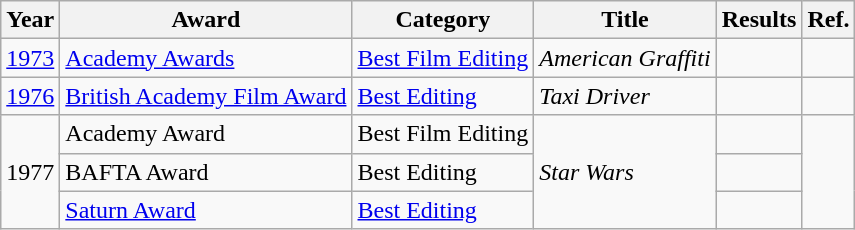<table class="wikitable">
<tr>
<th>Year</th>
<th>Award</th>
<th>Category</th>
<th>Title</th>
<th>Results</th>
<th>Ref.</th>
</tr>
<tr>
<td><a href='#'>1973</a></td>
<td><a href='#'>Academy Awards</a></td>
<td><a href='#'>Best Film Editing</a></td>
<td><em>American Graffiti</em></td>
<td></td>
<td></td>
</tr>
<tr>
<td><a href='#'>1976</a></td>
<td><a href='#'>British Academy Film Award</a></td>
<td><a href='#'>Best Editing</a></td>
<td><em>Taxi Driver</em></td>
<td></td>
<td></td>
</tr>
<tr>
<td rowspan="3">1977</td>
<td>Academy Award</td>
<td>Best Film Editing</td>
<td rowspan="3"><em>Star Wars</em></td>
<td></td>
<td rowspan="3"></td>
</tr>
<tr>
<td>BAFTA Award</td>
<td>Best Editing</td>
<td></td>
</tr>
<tr>
<td><a href='#'>Saturn Award</a></td>
<td><a href='#'>Best Editing</a></td>
<td></td>
</tr>
</table>
